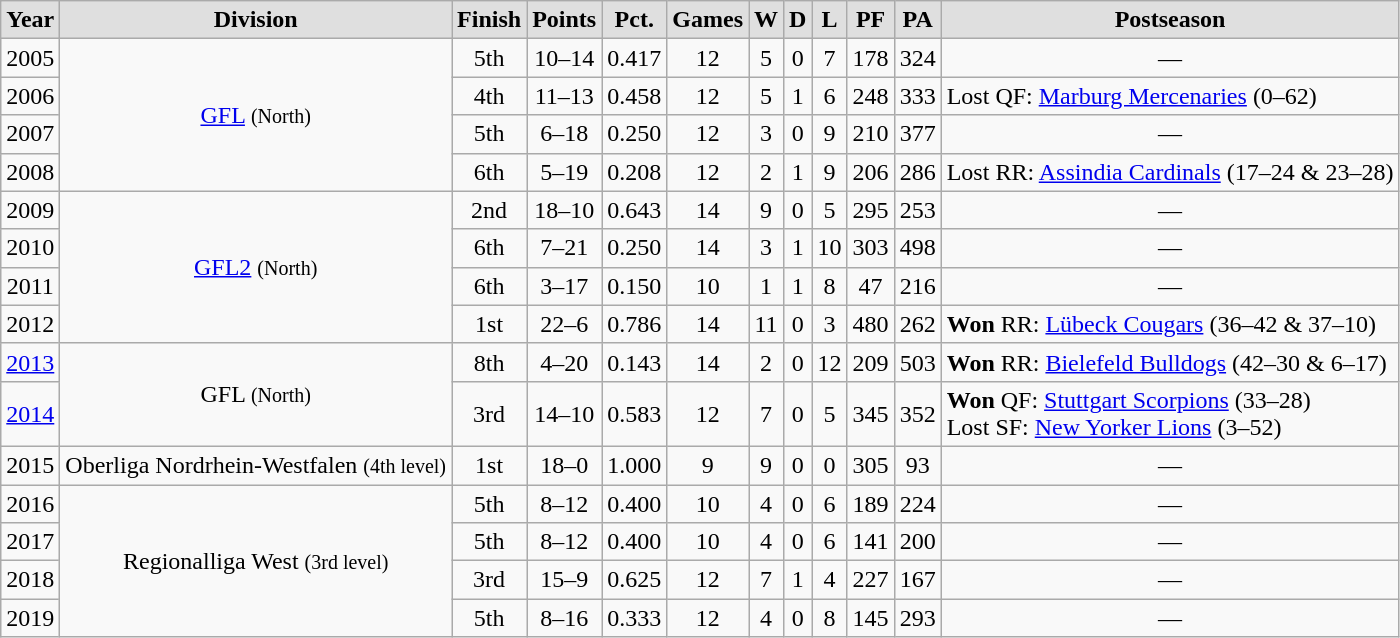<table class="wikitable" style="text-align:center;">
<tr style="background:#DFDFDF; font-weight:bold;">
<td>Year</td>
<td>Division</td>
<td>Finish</td>
<td>Points</td>
<td>Pct.</td>
<td>Games</td>
<td>W</td>
<td>D</td>
<td>L</td>
<td>PF</td>
<td>PA</td>
<td>Postseason</td>
</tr>
<tr>
<td>2005</td>
<td rowspan="4"><a href='#'>GFL</a> <small>(North)</small></td>
<td>5th</td>
<td>10–14</td>
<td>0.417</td>
<td>12</td>
<td>5</td>
<td>0</td>
<td>7</td>
<td>178</td>
<td>324</td>
<td>—</td>
</tr>
<tr>
<td>2006</td>
<td>4th</td>
<td>11–13</td>
<td>0.458</td>
<td>12</td>
<td>5</td>
<td>1</td>
<td>6</td>
<td>248</td>
<td>333</td>
<td align="left">Lost QF: <a href='#'>Marburg Mercenaries</a> (0–62)</td>
</tr>
<tr>
<td>2007</td>
<td>5th</td>
<td>6–18</td>
<td>0.250</td>
<td>12</td>
<td>3</td>
<td>0</td>
<td>9</td>
<td>210</td>
<td>377</td>
<td>—</td>
</tr>
<tr>
<td>2008</td>
<td>6th</td>
<td>5–19</td>
<td>0.208</td>
<td>12</td>
<td>2</td>
<td>1</td>
<td>9</td>
<td>206</td>
<td>286</td>
<td align="left">Lost RR: <a href='#'>Assindia Cardinals</a> (17–24 & 23–28)</td>
</tr>
<tr>
<td>2009</td>
<td rowspan="4"><a href='#'>GFL2</a> <small>(North)</small></td>
<td>2nd</td>
<td>18–10</td>
<td>0.643</td>
<td>14</td>
<td>9</td>
<td>0</td>
<td>5</td>
<td>295</td>
<td>253</td>
<td>—</td>
</tr>
<tr>
<td>2010</td>
<td>6th</td>
<td>7–21</td>
<td>0.250</td>
<td>14</td>
<td>3</td>
<td>1</td>
<td>10</td>
<td>303</td>
<td>498</td>
<td>—</td>
</tr>
<tr align="center">
<td>2011</td>
<td>6th</td>
<td>3–17</td>
<td>0.150</td>
<td>10</td>
<td>1</td>
<td>1</td>
<td>8</td>
<td>47</td>
<td>216</td>
<td>—</td>
</tr>
<tr>
<td>2012</td>
<td>1st</td>
<td>22–6</td>
<td>0.786</td>
<td>14</td>
<td>11</td>
<td>0</td>
<td>3</td>
<td>480</td>
<td>262</td>
<td align="left"><strong>Won</strong> RR: <a href='#'>Lübeck Cougars</a> (36–42 & 37–10)</td>
</tr>
<tr>
<td><a href='#'>2013</a></td>
<td rowspan="2">GFL <small>(North)</small></td>
<td>8th</td>
<td>4–20</td>
<td>0.143</td>
<td>14</td>
<td>2</td>
<td>0</td>
<td>12</td>
<td>209</td>
<td>503</td>
<td align="left"><strong>Won</strong> RR: <a href='#'>Bielefeld Bulldogs</a> (42–30 & 6–17)</td>
</tr>
<tr>
<td><a href='#'>2014</a></td>
<td>3rd</td>
<td>14–10</td>
<td>0.583</td>
<td>12</td>
<td>7</td>
<td>0</td>
<td>5</td>
<td>345</td>
<td>352</td>
<td align="left"><strong>Won</strong> QF: <a href='#'>Stuttgart Scorpions</a> (33–28)<br> Lost SF: <a href='#'>New Yorker Lions</a> (3–52)</td>
</tr>
<tr>
<td>2015</td>
<td>Oberliga Nordrhein-Westfalen <small>(4th level)</small></td>
<td>1st</td>
<td>18–0</td>
<td>1.000</td>
<td>9</td>
<td>9</td>
<td>0</td>
<td>0</td>
<td>305</td>
<td>93</td>
<td>—</td>
</tr>
<tr>
<td>2016</td>
<td rowspan="4">Regionalliga West <small>(3rd level)</small></td>
<td>5th</td>
<td>8–12</td>
<td>0.400</td>
<td>10</td>
<td>4</td>
<td>0</td>
<td>6</td>
<td>189</td>
<td>224</td>
<td>—</td>
</tr>
<tr>
<td>2017</td>
<td>5th</td>
<td>8–12</td>
<td>0.400</td>
<td>10</td>
<td>4</td>
<td>0</td>
<td>6</td>
<td>141</td>
<td>200</td>
<td>—</td>
</tr>
<tr>
<td>2018</td>
<td>3rd</td>
<td>15–9</td>
<td>0.625</td>
<td>12</td>
<td>7</td>
<td>1</td>
<td>4</td>
<td>227</td>
<td>167</td>
<td>—</td>
</tr>
<tr>
<td>2019</td>
<td>5th</td>
<td>8–16</td>
<td>0.333</td>
<td>12</td>
<td>4</td>
<td>0</td>
<td>8</td>
<td>145</td>
<td>293</td>
<td>—</td>
</tr>
</table>
